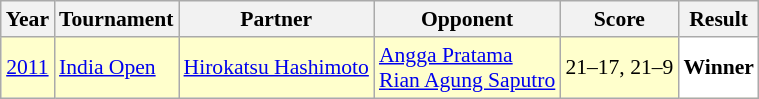<table class="sortable wikitable" style="font-size: 90%;">
<tr>
<th>Year</th>
<th>Tournament</th>
<th>Partner</th>
<th>Opponent</th>
<th>Score</th>
<th>Result</th>
</tr>
<tr style="background:#FFFFCC">
<td align="center"><a href='#'>2011</a></td>
<td align="left"><a href='#'>India Open</a></td>
<td align="left"> <a href='#'>Hirokatsu Hashimoto</a></td>
<td align="left"> <a href='#'>Angga Pratama</a><br> <a href='#'>Rian Agung Saputro</a></td>
<td align="left">21–17, 21–9</td>
<td style="text-align:left; background:white"> <strong>Winner</strong></td>
</tr>
</table>
